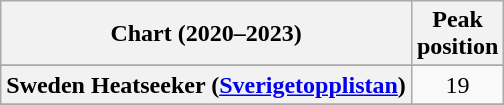<table class="wikitable sortable plainrowheaders" style="text-align:center">
<tr>
<th scope="col">Chart (2020–2023)</th>
<th scope="col">Peak<br>position</th>
</tr>
<tr>
</tr>
<tr>
</tr>
<tr>
</tr>
<tr>
</tr>
<tr>
<th scope="row">Sweden Heatseeker (<a href='#'>Sverigetopplistan</a>)</th>
<td>19</td>
</tr>
<tr>
</tr>
</table>
